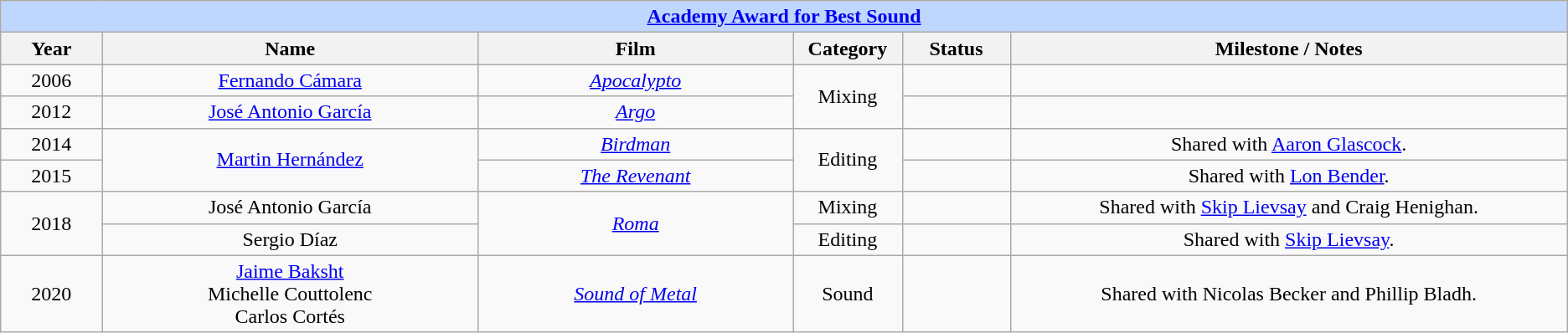<table class="wikitable" style="text-align: center">
<tr ---- bgcolor="#bfd7ff">
<td colspan=6 align=center><strong><a href='#'>Academy Award for Best Sound</a></strong></td>
</tr>
<tr ---- bgcolor="#ebf5ff">
<th width="75">Year</th>
<th width="300">Name</th>
<th width="250">Film</th>
<th width="80">Category</th>
<th width="80">Status</th>
<th width="450">Milestone / Notes</th>
</tr>
<tr>
<td>2006</td>
<td><a href='#'>Fernando Cámara</a></td>
<td><em><a href='#'>Apocalypto</a></em></td>
<td rowspan="2">Mixing</td>
<td></td>
<td></td>
</tr>
<tr>
<td>2012</td>
<td><a href='#'>José Antonio García</a></td>
<td><em><a href='#'>Argo</a></em></td>
<td></td>
<td></td>
</tr>
<tr>
<td>2014</td>
<td rowspan=2><a href='#'>Martin Hernández</a></td>
<td><em><a href='#'>Birdman</a></em></td>
<td rowspan="2">Editing</td>
<td></td>
<td>Shared with <a href='#'>Aaron Glascock</a>.</td>
</tr>
<tr>
<td>2015</td>
<td><em><a href='#'>The Revenant</a></em></td>
<td></td>
<td>Shared with <a href='#'>Lon Bender</a>.</td>
</tr>
<tr>
<td rowspan=2>2018</td>
<td>José Antonio García</td>
<td rowspan=2><em><a href='#'>Roma</a></em></td>
<td>Mixing</td>
<td></td>
<td>Shared with <a href='#'>Skip Lievsay</a> and Craig Henighan.</td>
</tr>
<tr>
<td>Sergio Díaz</td>
<td>Editing</td>
<td></td>
<td>Shared with <a href='#'>Skip Lievsay</a>.</td>
</tr>
<tr>
<td>2020</td>
<td><a href='#'>Jaime Baksht</a><br>Michelle Couttolenc<br>Carlos Cortés</td>
<td><em><a href='#'>Sound of Metal</a></em></td>
<td>Sound</td>
<td></td>
<td>Shared with Nicolas Becker and Phillip Bladh.</td>
</tr>
</table>
